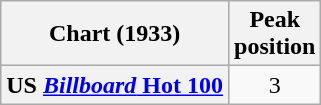<table class="wikitable sortable plainrowheaders" style="text-align:center">
<tr>
<th>Chart (1933)</th>
<th>Peak<br>position</th>
</tr>
<tr>
<th scope="row">US <a href='#'><em>Billboard</em> Hot 100</a></th>
<td>3</td>
</tr>
</table>
